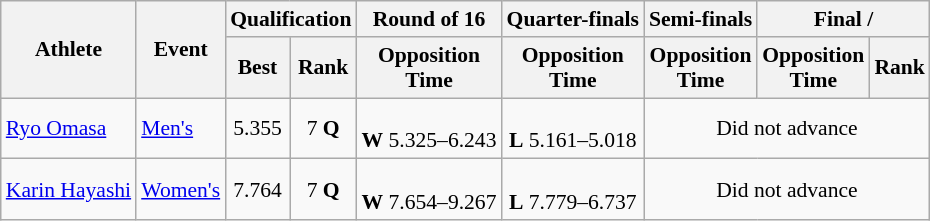<table class=wikitable style="text-align:center; font-size:90%">
<tr>
<th rowspan="2">Athlete</th>
<th rowspan="2">Event</th>
<th colspan="2">Qualification</th>
<th>Round of 16</th>
<th>Quarter-finals</th>
<th>Semi-finals</th>
<th colspan="2">Final / </th>
</tr>
<tr>
<th>Best</th>
<th>Rank</th>
<th>Opposition<br>Time</th>
<th>Opposition<br>Time</th>
<th>Opposition<br>Time</th>
<th>Opposition<br>Time</th>
<th>Rank</th>
</tr>
<tr>
<td align="left"><a href='#'>Ryo Omasa</a></td>
<td align="left"><a href='#'>Men's</a></td>
<td>5.355</td>
<td>7 <strong>Q</strong></td>
<td><br><strong>W</strong> 5.325–6.243</td>
<td><br><strong>L</strong> 5.161–5.018</td>
<td colspan=3>Did not advance</td>
</tr>
<tr>
<td align="left"><a href='#'>Karin Hayashi</a></td>
<td align="left"><a href='#'>Women's</a></td>
<td>7.764</td>
<td>7 <strong>Q</strong></td>
<td><br><strong>W</strong> 7.654–9.267</td>
<td><br><strong>L</strong> 7.779–6.737</td>
<td colspan=3>Did not advance</td>
</tr>
</table>
